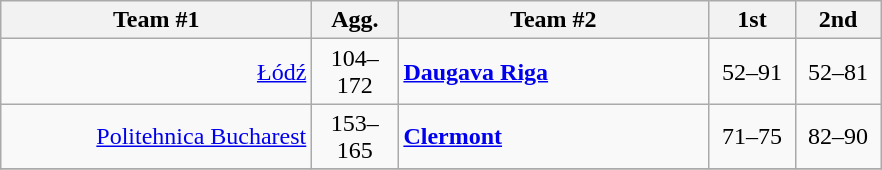<table class=wikitable style="text-align:center">
<tr>
<th width=200>Team #1</th>
<th width=50>Agg.</th>
<th width=200>Team #2</th>
<th width=50>1st</th>
<th width=50>2nd</th>
</tr>
<tr>
<td align=right><a href='#'>Łódź</a> </td>
<td align=center>104–172</td>
<td align=left> <strong><a href='#'>Daugava Riga</a></strong></td>
<td align=center>52–91</td>
<td align=center>52–81</td>
</tr>
<tr>
<td align=right><a href='#'>Politehnica Bucharest</a> </td>
<td align=center>153–165</td>
<td align=left> <strong><a href='#'>Clermont</a></strong></td>
<td align=center>71–75</td>
<td align=center>82–90</td>
</tr>
<tr>
</tr>
</table>
